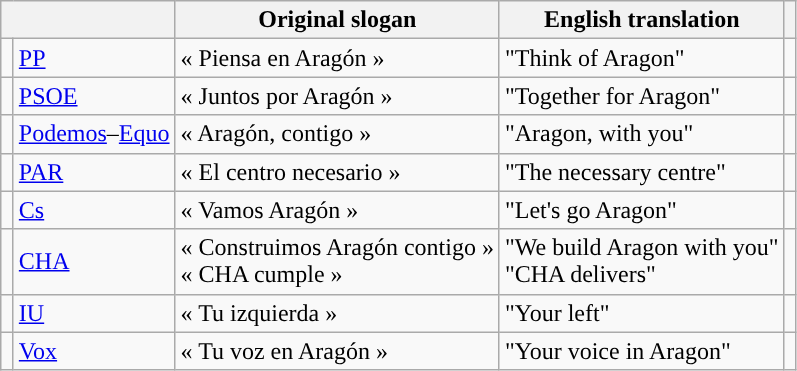<table class="wikitable" style="text-align:left;">
<tr>
<th style="text-align:left;" colspan="2"></th>
<th>Original slogan</th>
<th>English translation</th>
<th></th>
</tr>
<tr>
<td width="1" style="color:inherit;background:"></td>
<td><a href='#'>PP</a></td>
<td>« Piensa en Aragón »</td>
<td>"Think of Aragon"</td>
<td></td>
</tr>
<tr>
<td style="color:inherit;background:"></td>
<td><a href='#'>PSOE</a></td>
<td>« Juntos por Aragón »</td>
<td>"Together for Aragon"</td>
<td></td>
</tr>
<tr>
<td style="color:inherit;background:"></td>
<td><a href='#'>Podemos</a>–<a href='#'>Equo</a></td>
<td>« Aragón, contigo »</td>
<td>"Aragon, with you"</td>
<td></td>
</tr>
<tr>
<td style="color:inherit;background:"></td>
<td><a href='#'>PAR</a></td>
<td>« El centro necesario »</td>
<td>"The necessary centre"</td>
<td></td>
</tr>
<tr>
<td style="color:inherit;background:"></td>
<td><a href='#'>Cs</a></td>
<td>« Vamos Aragón »</td>
<td>"Let's go Aragon"</td>
<td></td>
</tr>
<tr>
<td style="color:inherit;background:"></td>
<td><a href='#'>CHA</a></td>
<td>« Construimos Aragón contigo »<br>« CHA cumple »</td>
<td>"We build Aragon with you"<br>"CHA delivers"</td>
<td></td>
</tr>
<tr>
<td style="color:inherit;background:"></td>
<td><a href='#'>IU</a></td>
<td>« Tu izquierda »</td>
<td>"Your left"</td>
<td></td>
</tr>
<tr>
<td style="color:inherit;background:"></td>
<td><a href='#'>Vox</a></td>
<td>« Tu voz en Aragón »</td>
<td>"Your voice in Aragon"</td>
<td></td>
</tr>
</table>
